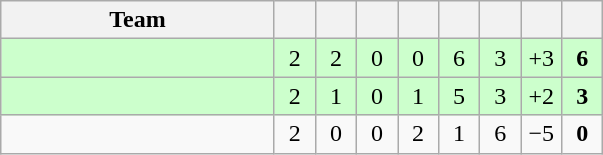<table class="wikitable" style="text-align:center;">
<tr>
<th width=175>Team</th>
<th width=20></th>
<th width=20></th>
<th width=20></th>
<th width=20></th>
<th width=20></th>
<th width=20></th>
<th width=20></th>
<th width=20></th>
</tr>
<tr bgcolor="#ccffcc">
<td align=left></td>
<td>2</td>
<td>2</td>
<td>0</td>
<td>0</td>
<td>6</td>
<td>3</td>
<td>+3</td>
<td><strong>6</strong></td>
</tr>
<tr bgcolor="#ccffcc">
<td align=left></td>
<td>2</td>
<td>1</td>
<td>0</td>
<td>1</td>
<td>5</td>
<td>3</td>
<td>+2</td>
<td><strong>3</strong></td>
</tr>
<tr>
<td align=left></td>
<td>2</td>
<td>0</td>
<td>0</td>
<td>2</td>
<td>1</td>
<td>6</td>
<td>−5</td>
<td><strong>0</strong></td>
</tr>
</table>
